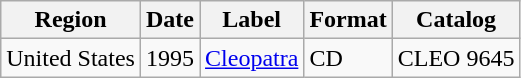<table class="wikitable">
<tr>
<th>Region</th>
<th>Date</th>
<th>Label</th>
<th>Format</th>
<th>Catalog</th>
</tr>
<tr>
<td>United States</td>
<td>1995</td>
<td><a href='#'>Cleopatra</a></td>
<td>CD</td>
<td>CLEO 9645</td>
</tr>
</table>
